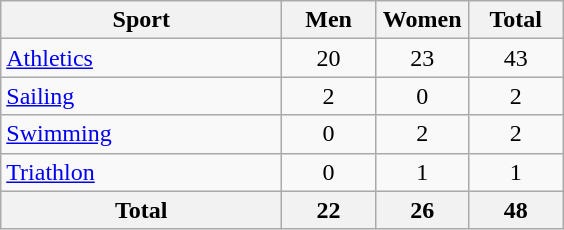<table class="wikitable sortable" style="text-align:center;">
<tr>
<th width=180>Sport</th>
<th width=55>Men</th>
<th width=55>Women</th>
<th width=55>Total</th>
</tr>
<tr>
<td align=left><a href='#'>Athletics</a></td>
<td>20</td>
<td>23</td>
<td>43</td>
</tr>
<tr>
<td align=left><a href='#'>Sailing</a></td>
<td>2</td>
<td>0</td>
<td>2</td>
</tr>
<tr>
<td align=left><a href='#'>Swimming</a></td>
<td>0</td>
<td>2</td>
<td>2</td>
</tr>
<tr>
<td align=left><a href='#'>Triathlon</a></td>
<td>0</td>
<td>1</td>
<td>1</td>
</tr>
<tr>
<th>Total</th>
<th>22</th>
<th>26</th>
<th>48</th>
</tr>
</table>
